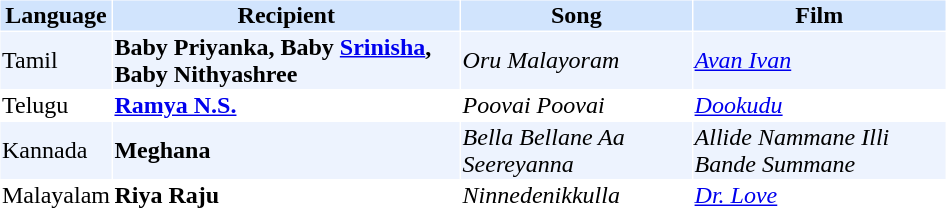<table cellspacing="1" cellpadding="1" border="0" style="width:50%;">
<tr style="background:#d1e4fd;">
<th>Language</th>
<th>Recipient</th>
<th>Song</th>
<th>Film</th>
</tr>
<tr style="background:#edf3fe;">
<td>Tamil</td>
<td><strong>Baby Priyanka, Baby <a href='#'>Srinisha</a>, Baby Nithyashree</strong></td>
<td><em>Oru Malayoram</em></td>
<td><em><a href='#'>Avan Ivan</a></em></td>
</tr>
<tr>
<td>Telugu</td>
<td><strong><a href='#'>Ramya N.S.</a></strong></td>
<td><em>Poovai Poovai</em></td>
<td><em><a href='#'>Dookudu</a></em></td>
</tr>
<tr style="background:#edf3fe;">
<td>Kannada</td>
<td><strong>Meghana</strong></td>
<td><em>Bella Bellane Aa Seereyanna</em></td>
<td><em>Allide Nammane Illi Bande Summane</em></td>
</tr>
<tr>
<td>Malayalam</td>
<td><strong>Riya Raju</strong></td>
<td><em>Ninnedenikkulla</em></td>
<td><em><a href='#'>Dr. Love</a></em></td>
</tr>
</table>
